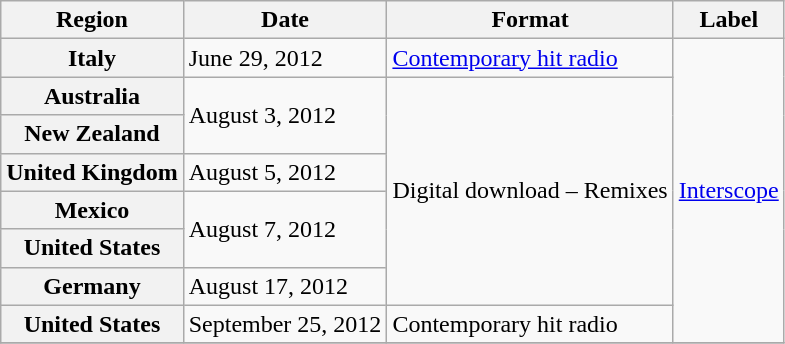<table class="wikitable plainrowheaders">
<tr>
<th scope="col">Region</th>
<th scope="col">Date</th>
<th scope="col">Format</th>
<th scope="col">Label</th>
</tr>
<tr>
<th scope="row">Italy</th>
<td>June 29, 2012</td>
<td><a href='#'>Contemporary hit radio</a></td>
<td rowspan="8"><a href='#'>Interscope</a></td>
</tr>
<tr>
<th scope="row">Australia</th>
<td rowspan="2">August 3, 2012</td>
<td rowspan="6">Digital download – Remixes</td>
</tr>
<tr>
<th scope="row">New Zealand</th>
</tr>
<tr>
<th scope="row">United Kingdom</th>
<td>August 5, 2012</td>
</tr>
<tr>
<th scope="row">Mexico</th>
<td rowspan="2">August 7, 2012</td>
</tr>
<tr>
<th scope="row">United States</th>
</tr>
<tr>
<th scope="row">Germany</th>
<td>August 17, 2012</td>
</tr>
<tr>
<th scope="row">United States</th>
<td>September 25, 2012</td>
<td>Contemporary hit radio</td>
</tr>
<tr>
</tr>
</table>
